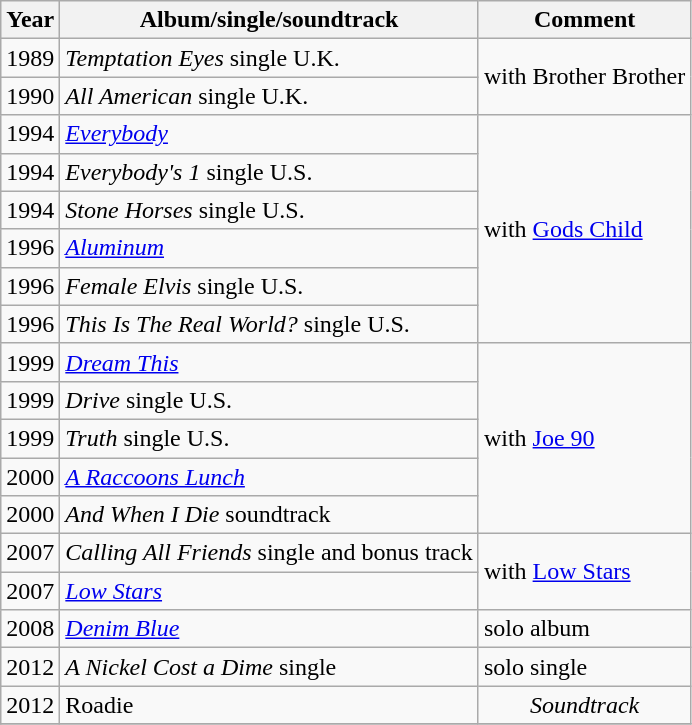<table class="wikitable">
<tr>
<th align'"center">Year</th>
<th style="text-align:center;">Album/single/soundtrack</th>
<th style="text-align:center;">Comment</th>
</tr>
<tr>
<td style="text-align:center;">1989</td>
<td align="left"><em>Temptation Eyes</em> single U.K.</td>
<td align="left" rowspan="2">with Brother Brother</td>
</tr>
<tr>
<td style="text-align:center;">1990</td>
<td align="left"><em>All American</em> single U.K.</td>
</tr>
<tr>
<td style="text-align:center;">1994</td>
<td align="left"><em><a href='#'>Everybody</a></em></td>
<td align="left" rowspan="6">with <a href='#'>Gods Child</a></td>
</tr>
<tr>
<td style="text-align:center;">1994</td>
<td align="left"><em>Everybody's 1</em> single U.S.</td>
</tr>
<tr>
<td style="text-align:center;">1994</td>
<td align="left"><em>Stone Horses</em> single U.S.</td>
</tr>
<tr>
<td style="text-align:center;">1996</td>
<td align="left"><em><a href='#'>Aluminum</a></em></td>
</tr>
<tr>
<td style="text-align:center;">1996</td>
<td align="left"><em>Female Elvis</em> single U.S.</td>
</tr>
<tr>
<td style="text-align:center;">1996</td>
<td align="left"><em>This Is The Real World?</em> single U.S.</td>
</tr>
<tr>
<td style="text-align:center;">1999</td>
<td align="left"><em><a href='#'>Dream This</a></em></td>
<td align="left" rowspan="5">with <a href='#'>Joe 90</a></td>
</tr>
<tr>
<td style="text-align:center;">1999</td>
<td align="left"><em>Drive</em> single U.S.</td>
</tr>
<tr>
<td style="text-align:center;">1999</td>
<td align="left"><em>Truth</em> single U.S.</td>
</tr>
<tr>
<td style="text-align:center;">2000</td>
<td align="left"><em><a href='#'>A Raccoons Lunch</a></em></td>
</tr>
<tr>
<td style="text-align:center;">2000</td>
<td align="left"><em>And When I Die</em> soundtrack</td>
</tr>
<tr>
<td style="text-align:center;">2007</td>
<td align="left"><em>Calling All Friends</em> single and bonus track</td>
<td align="left" rowspan="2">with <a href='#'>Low Stars</a></td>
</tr>
<tr>
<td style="text-align:center;">2007</td>
<td align="left"><em><a href='#'>Low Stars</a></em></td>
</tr>
<tr>
<td style="text-align:center;">2008</td>
<td align="left"><em><a href='#'>Denim Blue</a></em></td>
<td align="left">solo album</td>
</tr>
<tr>
<td style="text-align:center;">2012</td>
<td align="left"><em>A Nickel Cost a Dime</em> single</td>
<td align="left">solo single</td>
</tr>
<tr>
<td style="text-align:center;">2012</td>
<td align="left">Roadie</td>
<td style="text-align:center;"><em>Soundtrack</em></td>
</tr>
<tr>
</tr>
</table>
